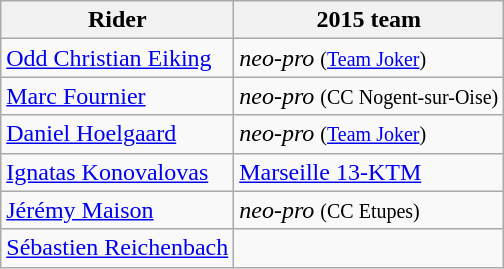<table class="wikitable">
<tr>
<th>Rider</th>
<th>2015 team</th>
</tr>
<tr>
<td><a href='#'>Odd Christian Eiking</a></td>
<td><em>neo-pro</em> <small>(<a href='#'>Team Joker</a>)</small></td>
</tr>
<tr>
<td><a href='#'>Marc Fournier</a></td>
<td><em>neo-pro</em> <small>(CC Nogent-sur-Oise)</small></td>
</tr>
<tr>
<td><a href='#'>Daniel Hoelgaard</a></td>
<td><em>neo-pro</em> <small>(<a href='#'>Team Joker</a>)</small></td>
</tr>
<tr>
<td><a href='#'>Ignatas Konovalovas</a></td>
<td><a href='#'>Marseille 13-KTM</a></td>
</tr>
<tr>
<td><a href='#'>Jérémy Maison</a></td>
<td><em>neo-pro</em> <small>(CC Etupes)</small></td>
</tr>
<tr>
<td><a href='#'>Sébastien Reichenbach</a></td>
<td></td>
</tr>
</table>
